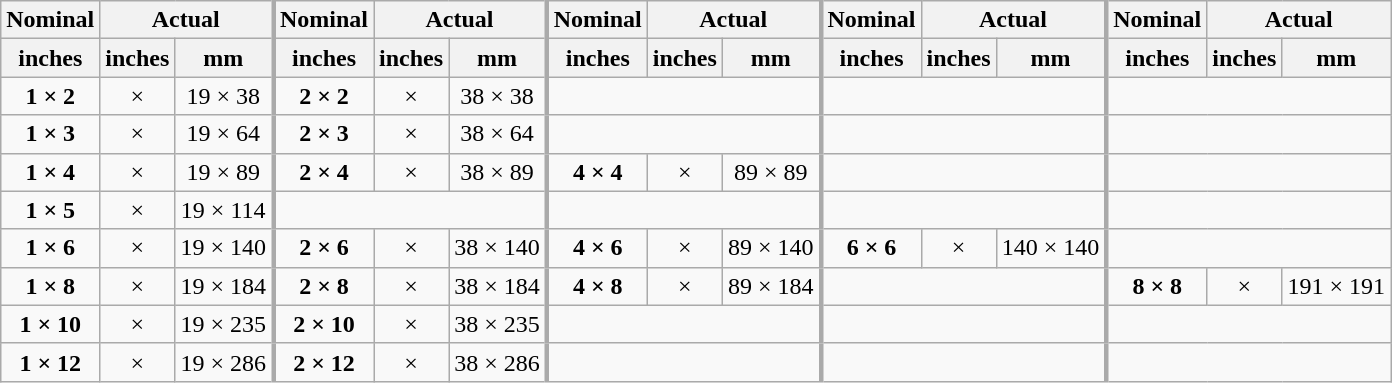<table class="wikitable" style="clear:both; text-align:center">
<tr>
<th>Nominal</th>
<th style="border-right-style:solid; border-right-width:3px;" colspan=2>Actual</th>
<th>Nominal</th>
<th style="border-right-style:solid; border-right-width:3px;" colspan=2>Actual</th>
<th>Nominal</th>
<th style="border-right-style:solid; border-right-width:3px;" colspan=2>Actual</th>
<th>Nominal</th>
<th style="border-right-style:solid; border-right-width:3px;" colspan=2>Actual</th>
<th>Nominal</th>
<th colspan=2>Actual</th>
</tr>
<tr>
<th>inches</th>
<th>inches</th>
<th style="border-right-style:solid; border-right-width:3px;">mm</th>
<th>inches</th>
<th>inches</th>
<th style="border-right-style:solid; border-right-width:3px;">mm</th>
<th>inches</th>
<th>inches</th>
<th style="border-right-style:solid; border-right-width:3px;">mm</th>
<th>inches</th>
<th>inches</th>
<th style="border-right-style:solid; border-right-width:3px;">mm</th>
<th>inches</th>
<th>inches</th>
<th>mm</th>
</tr>
<tr>
<td><strong>1 × 2</strong></td>
<td> × </td>
<td style="border-right-style:solid; border-right-width:3px;">19 × 38</td>
<td><strong>2 × 2</strong></td>
<td> × </td>
<td style="border-right-style:solid; border-right-width:3px;">38 × 38</td>
<td colspan=3 style="border-right-style:solid; border-right-width:3px;"> </td>
<td colspan=3 style="border-right-style:solid; border-right-width:3px;"> </td>
<td colspan=3> </td>
</tr>
<tr>
<td><strong>1 × 3</strong></td>
<td> × </td>
<td style="border-right-style:solid; border-right-width:3px;">19 × 64</td>
<td><strong>2 × 3</strong></td>
<td> × </td>
<td style="border-right-style:solid; border-right-width:3px;">38 × 64</td>
<td colspan=3 style="border-right-style:solid; border-right-width:3px;"> </td>
<td colspan=3 style="border-right-style:solid; border-right-width:3px;"> </td>
<td colspan=3> </td>
</tr>
<tr>
<td><strong>1 × 4</strong></td>
<td> × </td>
<td style="border-right-style:solid; border-right-width:3px;">19 × 89</td>
<td><strong>2 × 4</strong></td>
<td> × </td>
<td style="border-right-style:solid; border-right-width:3px;">38 × 89</td>
<td><strong>4 × 4</strong></td>
<td> × </td>
<td style="border-right-style:solid; border-right-width:3px;">89 × 89</td>
<td colspan=3 style="border-right-style:solid; border-right-width:3px;"> </td>
<td colspan=3> </td>
</tr>
<tr>
<td><strong>1 × 5</strong></td>
<td> × </td>
<td style="border-right-style:solid; border-right-width:3px;">19 × 114</td>
<td colspan=3 style="border-right-style:solid; border-right-width:3px;"> </td>
<td colspan=3 style="border-right-style:solid; border-right-width:3px;"> </td>
<td colspan=3 style="border-right-style:solid; border-right-width:3px;"> </td>
<td colspan=3> </td>
</tr>
<tr>
<td><strong>1 × 6</strong></td>
<td> × </td>
<td style="border-right-style:solid; border-right-width:3px;">19 × 140</td>
<td><strong>2 × 6</strong></td>
<td> × </td>
<td style="border-right-style:solid; border-right-width:3px;">38 × 140</td>
<td><strong>4 × 6</strong></td>
<td> × </td>
<td style="border-right-style:solid; border-right-width:3px;">89 × 140</td>
<td><strong>6 × 6</strong></td>
<td> × </td>
<td style="border-right-style:solid; border-right-width:3px;">140 × 140</td>
<td colspan=3> </td>
</tr>
<tr>
<td><strong>1 × 8</strong></td>
<td> × </td>
<td style="border-right-style:solid; border-right-width:3px;">19 × 184</td>
<td><strong>2 × 8</strong></td>
<td> × </td>
<td style="border-right-style:solid; border-right-width:3px;">38 × 184</td>
<td><strong>4 × 8</strong></td>
<td> × </td>
<td style="border-right-style:solid; border-right-width:3px;">89 × 184</td>
<td colspan=3 style="border-right-style:solid; border-right-width:3px;"> </td>
<td><strong>8 × 8</strong></td>
<td> × </td>
<td>191 × 191</td>
</tr>
<tr>
<td><strong>1 × 10</strong></td>
<td> × </td>
<td style="border-right-style:solid; border-right-width:3px;">19 × 235</td>
<td><strong>2 × 10</strong></td>
<td> × </td>
<td style="border-right-style:solid; border-right-width:3px;">38 × 235</td>
<td colspan=3 style="border-right-style:solid; border-right-width:3px;"> </td>
<td colspan=3 style="border-right-style:solid; border-right-width:3px;"> </td>
<td colspan=3> </td>
</tr>
<tr>
<td><strong>1 × 12</strong></td>
<td> × </td>
<td style="border-right-style:solid; border-right-width:3px;">19 × 286</td>
<td><strong>2 × 12</strong></td>
<td> × </td>
<td style="border-right-style:solid; border-right-width:3px;">38 × 286</td>
<td colspan=3 style="border-right-style:solid; border-right-width:3px;"> </td>
<td colspan=3 style="border-right-style:solid; border-right-width:3px;"> </td>
<td colspan=3> </td>
</tr>
</table>
